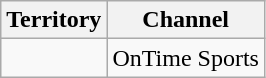<table class="wikitable">
<tr>
<th>Territory</th>
<th>Channel</th>
</tr>
<tr>
<td></td>
<td>OnTime Sports</td>
</tr>
</table>
